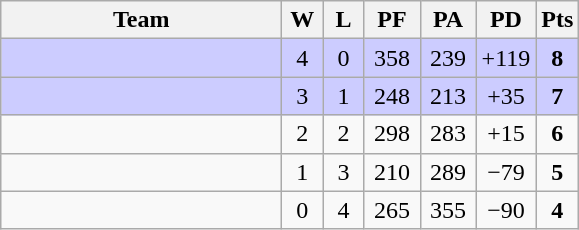<table class="wikitable" style="text-align:center;">
<tr>
<th width=180>Team</th>
<th width=20>W</th>
<th width=20>L</th>
<th width=30>PF</th>
<th width=30>PA</th>
<th width=30>PD</th>
<th width=20>Pts</th>
</tr>
<tr bgcolor="#CCCCFF">
<td align=left></td>
<td>4</td>
<td>0</td>
<td>358</td>
<td>239</td>
<td>+119</td>
<td><strong>8</strong></td>
</tr>
<tr bgcolor="#CCCCFF">
<td align=left></td>
<td>3</td>
<td>1</td>
<td>248</td>
<td>213</td>
<td>+35</td>
<td><strong>7</strong></td>
</tr>
<tr>
<td align=left></td>
<td>2</td>
<td>2</td>
<td>298</td>
<td>283</td>
<td>+15</td>
<td><strong>6</strong></td>
</tr>
<tr>
<td align=left></td>
<td>1</td>
<td>3</td>
<td>210</td>
<td>289</td>
<td>−79</td>
<td><strong>5</strong></td>
</tr>
<tr>
<td align=left></td>
<td>0</td>
<td>4</td>
<td>265</td>
<td>355</td>
<td>−90</td>
<td><strong>4</strong></td>
</tr>
</table>
